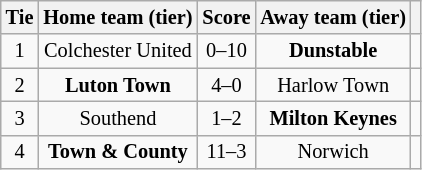<table class="wikitable" style="text-align:center; font-size:85%">
<tr>
<th>Tie</th>
<th>Home team (tier)</th>
<th>Score</th>
<th>Away team (tier)</th>
<th></th>
</tr>
<tr>
<td align="center">1</td>
<td>Colchester United</td>
<td align="center">0–10</td>
<td><strong>Dunstable</strong></td>
<td></td>
</tr>
<tr>
<td align="center">2</td>
<td><strong>Luton Town</strong></td>
<td align="center">4–0</td>
<td>Harlow Town</td>
<td></td>
</tr>
<tr>
<td align="center">3</td>
<td>Southend</td>
<td align="center">1–2</td>
<td><strong>Milton Keynes</strong></td>
<td></td>
</tr>
<tr>
<td align="center">4</td>
<td><strong>Town & County</strong></td>
<td align="center">11–3</td>
<td>Norwich</td>
<td></td>
</tr>
</table>
